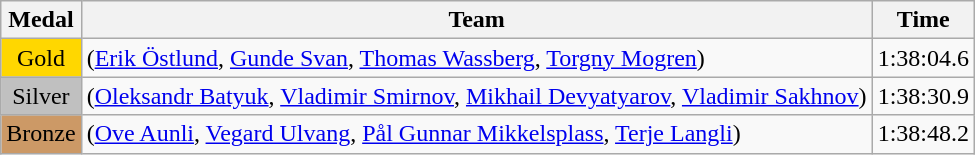<table class="wikitable">
<tr>
<th>Medal</th>
<th>Team</th>
<th>Time</th>
</tr>
<tr>
<td style="text-align:center;background-color:gold;">Gold</td>
<td> (<a href='#'>Erik Östlund</a>, <a href='#'>Gunde Svan</a>, <a href='#'>Thomas Wassberg</a>, <a href='#'>Torgny Mogren</a>)</td>
<td>1:38:04.6</td>
</tr>
<tr>
<td style="text-align:center;background-color:silver;">Silver</td>
<td> (<a href='#'>Oleksandr Batyuk</a>, <a href='#'>Vladimir Smirnov</a>, <a href='#'>Mikhail Devyatyarov</a>, <a href='#'>Vladimir Sakhnov</a>)</td>
<td>1:38:30.9</td>
</tr>
<tr>
<td style="text-align:center;background-color:#CC9966;">Bronze</td>
<td> (<a href='#'>Ove Aunli</a>, <a href='#'>Vegard Ulvang</a>, <a href='#'>Pål Gunnar Mikkelsplass</a>, <a href='#'>Terje Langli</a>)</td>
<td>1:38:48.2</td>
</tr>
</table>
